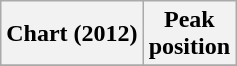<table class="wikitable plainrowheaders">
<tr>
<th scope="col">Chart (2012)</th>
<th scope="col">Peak<br>position</th>
</tr>
<tr>
</tr>
</table>
